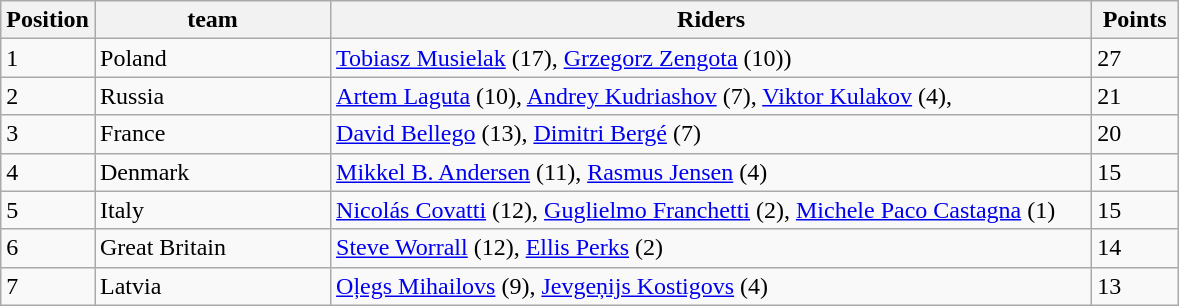<table class="wikitable" style="font-size: 100%">
<tr>
<th width=30>Position</th>
<th width=150>team</th>
<th width=500>Riders</th>
<th width=50>Points</th>
</tr>
<tr>
<td>1</td>
<td> Poland</td>
<td><a href='#'>Tobiasz Musielak</a> (17), <a href='#'>Grzegorz Zengota</a> (10))</td>
<td>27</td>
</tr>
<tr>
<td>2</td>
<td> Russia</td>
<td><a href='#'>Artem Laguta</a> (10), <a href='#'>Andrey Kudriashov</a> (7), <a href='#'>Viktor Kulakov</a> (4),</td>
<td>21</td>
</tr>
<tr>
<td>3</td>
<td> France</td>
<td><a href='#'>David Bellego</a> (13), <a href='#'>Dimitri Bergé</a> (7)</td>
<td>20</td>
</tr>
<tr>
<td>4</td>
<td> Denmark</td>
<td><a href='#'>Mikkel B. Andersen</a> (11), <a href='#'>Rasmus Jensen</a> (4)</td>
<td>15</td>
</tr>
<tr>
<td>5</td>
<td> Italy</td>
<td><a href='#'>Nicolás Covatti</a> (12), <a href='#'>Guglielmo Franchetti</a> (2), <a href='#'>Michele Paco Castagna</a> (1)</td>
<td>15</td>
</tr>
<tr>
<td>6</td>
<td> Great Britain</td>
<td><a href='#'>Steve Worrall</a> (12), <a href='#'>Ellis Perks</a> (2)</td>
<td>14</td>
</tr>
<tr>
<td>7</td>
<td> Latvia</td>
<td><a href='#'>Oļegs Mihailovs</a> (9), <a href='#'>Jevgeņijs Kostigovs</a> (4)</td>
<td>13</td>
</tr>
</table>
